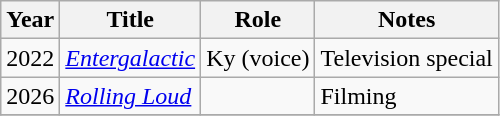<table class="wikitable sortable">
<tr>
<th>Year</th>
<th>Title</th>
<th>Role</th>
<th class="unsortable">Notes</th>
</tr>
<tr>
<td>2022</td>
<td><em><a href='#'>Entergalactic</a></em></td>
<td>Ky (voice)</td>
<td>Television special</td>
</tr>
<tr>
<td>2026</td>
<td><em><a href='#'>Rolling Loud</a></em></td>
<td></td>
<td>Filming</td>
</tr>
<tr>
</tr>
</table>
